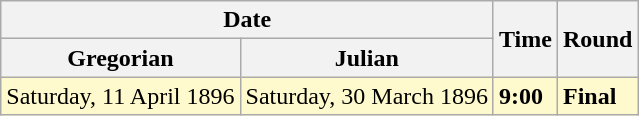<table class="wikitable">
<tr>
<th colspan=2>Date</th>
<th rowspan=2>Time</th>
<th rowspan=2>Round</th>
</tr>
<tr>
<th>Gregorian</th>
<th>Julian</th>
</tr>
<tr style=background:lemonchiffon>
<td>Saturday, 11 April 1896</td>
<td>Saturday, 30 March 1896</td>
<td><strong>9:00</strong></td>
<td><strong>Final</strong></td>
</tr>
</table>
